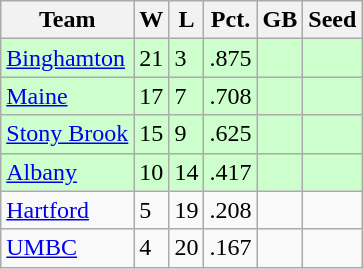<table class=wikitable>
<tr>
<th>Team</th>
<th>W</th>
<th>L</th>
<th>Pct.</th>
<th>GB</th>
<th>Seed</th>
</tr>
<tr bgcolor=#ccffcc>
<td><a href='#'>Binghamton</a></td>
<td>21</td>
<td>3</td>
<td>.875</td>
<td></td>
<td></td>
</tr>
<tr bgcolor=#ccffcc>
<td><a href='#'>Maine</a></td>
<td>17</td>
<td>7</td>
<td>.708</td>
<td></td>
<td></td>
</tr>
<tr bgcolor=#ccffcc>
<td><a href='#'>Stony Brook</a></td>
<td>15</td>
<td>9</td>
<td>.625</td>
<td></td>
<td></td>
</tr>
<tr bgcolor=#ccffcc>
<td><a href='#'>Albany</a></td>
<td>10</td>
<td>14</td>
<td>.417</td>
<td></td>
<td></td>
</tr>
<tr>
<td><a href='#'>Hartford</a></td>
<td>5</td>
<td>19</td>
<td>.208</td>
<td></td>
<td></td>
</tr>
<tr>
<td><a href='#'>UMBC</a></td>
<td>4</td>
<td>20</td>
<td>.167</td>
<td></td>
<td></td>
</tr>
</table>
